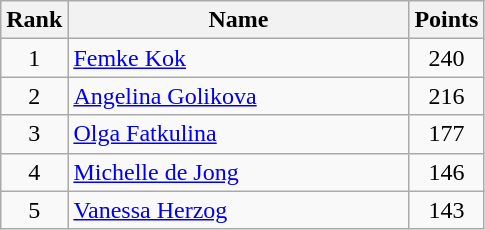<table class="wikitable" border="1" style="text-align:center">
<tr>
<th width=30>Rank</th>
<th width=220>Name</th>
<th width=25>Points</th>
</tr>
<tr>
<td>1</td>
<td align="left"> <a href='#'>Femke Kok</a></td>
<td>240</td>
</tr>
<tr>
<td>2</td>
<td align="left"> <a href='#'>Angelina Golikova</a></td>
<td>216</td>
</tr>
<tr>
<td>3</td>
<td align="left"> <a href='#'>Olga Fatkulina</a></td>
<td>177</td>
</tr>
<tr>
<td>4</td>
<td align="left"> <a href='#'>Michelle de Jong</a></td>
<td>146</td>
</tr>
<tr>
<td>5</td>
<td align="left"> <a href='#'>Vanessa Herzog</a></td>
<td>143</td>
</tr>
</table>
